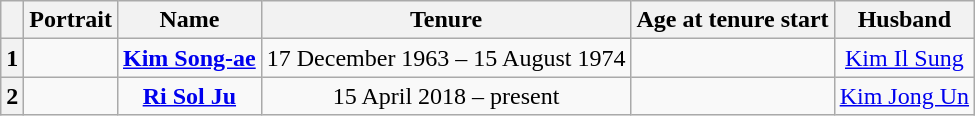<table class="wikitable" style="text-align:center">
<tr>
<th></th>
<th>Portrait</th>
<th>Name<br></th>
<th>Tenure</th>
<th>Age at tenure start</th>
<th>Husband<br></th>
</tr>
<tr>
<th>1</th>
<td></td>
<td><strong><a href='#'>Kim Song-ae</a></strong><br></td>
<td>17 December 1963 – 15 August 1974</td>
<td></td>
<td><a href='#'>Kim Il Sung</a><br></td>
</tr>
<tr>
<th>2</th>
<td></td>
<td><strong><a href='#'>Ri Sol Ju</a></strong><br></td>
<td>15 April 2018 – present</td>
<td></td>
<td><a href='#'>Kim Jong Un</a><br></td>
</tr>
</table>
